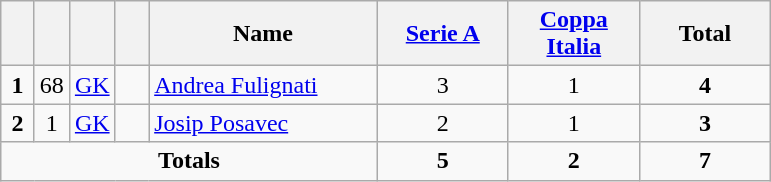<table class="wikitable" style="text-align:center">
<tr>
<th width=15></th>
<th width=15></th>
<th width=15></th>
<th width=15></th>
<th width=145>Name</th>
<th width=80><a href='#'>Serie A</a></th>
<th width=80><a href='#'>Coppa Italia</a></th>
<th width=80>Total</th>
</tr>
<tr>
<td><strong>1</strong></td>
<td>68</td>
<td><a href='#'>GK</a></td>
<td></td>
<td align=left><a href='#'>Andrea Fulignati</a></td>
<td>3</td>
<td>1</td>
<td><strong>4</strong></td>
</tr>
<tr>
<td><strong>2</strong></td>
<td>1</td>
<td><a href='#'>GK</a></td>
<td></td>
<td align=left><a href='#'>Josip Posavec</a></td>
<td>2</td>
<td>1</td>
<td><strong>3</strong></td>
</tr>
<tr>
<td colspan=5><strong>Totals</strong></td>
<td><strong>5</strong></td>
<td><strong>2</strong></td>
<td><strong>7</strong></td>
</tr>
</table>
